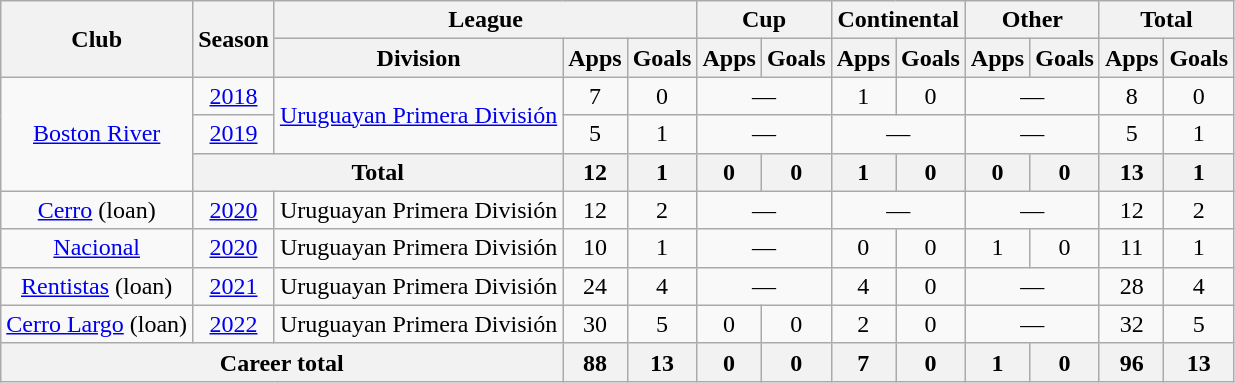<table class="wikitable" style="text-align: center">
<tr>
<th rowspan="2">Club</th>
<th rowspan="2">Season</th>
<th colspan="3">League</th>
<th colspan="2">Cup</th>
<th colspan="2">Continental</th>
<th colspan="2">Other</th>
<th colspan="2">Total</th>
</tr>
<tr>
<th>Division</th>
<th>Apps</th>
<th>Goals</th>
<th>Apps</th>
<th>Goals</th>
<th>Apps</th>
<th>Goals</th>
<th>Apps</th>
<th>Goals</th>
<th>Apps</th>
<th>Goals</th>
</tr>
<tr>
<td rowspan="3"><a href='#'>Boston River</a></td>
<td><a href='#'>2018</a></td>
<td rowspan="2"><a href='#'>Uruguayan Primera División</a></td>
<td>7</td>
<td>0</td>
<td colspan="2">—</td>
<td>1</td>
<td>0</td>
<td colspan="2">—</td>
<td>8</td>
<td>0</td>
</tr>
<tr>
<td><a href='#'>2019</a></td>
<td>5</td>
<td>1</td>
<td colspan="2">—</td>
<td colspan="2">—</td>
<td colspan="2">—</td>
<td>5</td>
<td>1</td>
</tr>
<tr>
<th colspan="2">Total</th>
<th>12</th>
<th>1</th>
<th>0</th>
<th>0</th>
<th>1</th>
<th>0</th>
<th>0</th>
<th>0</th>
<th>13</th>
<th>1</th>
</tr>
<tr>
<td><a href='#'>Cerro</a> (loan)</td>
<td><a href='#'>2020</a></td>
<td>Uruguayan Primera División</td>
<td>12</td>
<td>2</td>
<td colspan="2">—</td>
<td colspan="2">—</td>
<td colspan="2">—</td>
<td>12</td>
<td>2</td>
</tr>
<tr>
<td><a href='#'>Nacional</a></td>
<td><a href='#'>2020</a></td>
<td>Uruguayan Primera División</td>
<td>10</td>
<td>1</td>
<td colspan="2">—</td>
<td>0</td>
<td>0</td>
<td>1</td>
<td>0</td>
<td>11</td>
<td>1</td>
</tr>
<tr>
<td><a href='#'>Rentistas</a> (loan)</td>
<td><a href='#'>2021</a></td>
<td>Uruguayan Primera División</td>
<td>24</td>
<td>4</td>
<td colspan="2">—</td>
<td>4</td>
<td>0</td>
<td colspan="2">—</td>
<td>28</td>
<td>4</td>
</tr>
<tr>
<td><a href='#'>Cerro Largo</a> (loan)</td>
<td><a href='#'>2022</a></td>
<td>Uruguayan Primera División</td>
<td>30</td>
<td>5</td>
<td>0</td>
<td>0</td>
<td>2</td>
<td>0</td>
<td colspan="2">—</td>
<td>32</td>
<td>5</td>
</tr>
<tr>
<th colspan="3">Career total</th>
<th>88</th>
<th>13</th>
<th>0</th>
<th>0</th>
<th>7</th>
<th>0</th>
<th>1</th>
<th>0</th>
<th>96</th>
<th>13</th>
</tr>
</table>
